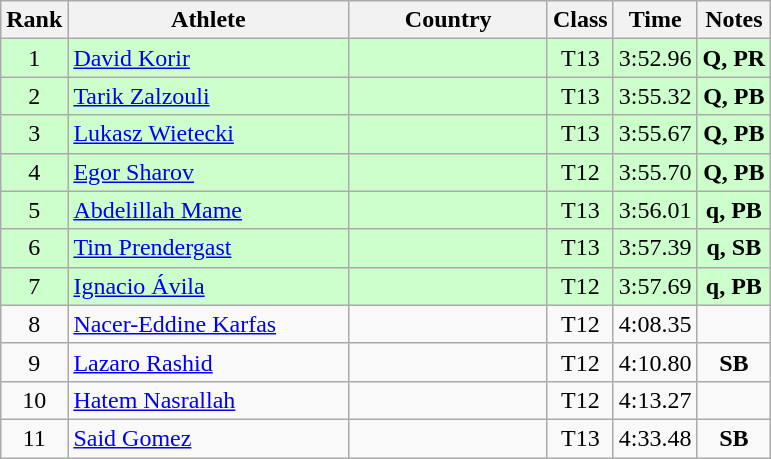<table class="wikitable sortable" style="text-align:center">
<tr>
<th>Rank</th>
<th style="width:180px">Athlete</th>
<th style="width:125px">Country</th>
<th>Class</th>
<th>Time</th>
<th>Notes</th>
</tr>
<tr style="background:#cfc;">
<td>1</td>
<td style="text-align:left;"><a href='#'>David Korir</a></td>
<td style="text-align:left;"></td>
<td>T13</td>
<td>3:52.96</td>
<td><strong>Q, PR</strong></td>
</tr>
<tr style="background:#cfc;">
<td>2</td>
<td style="text-align:left;"><a href='#'>Tarik Zalzouli</a></td>
<td style="text-align:left;"></td>
<td>T13</td>
<td>3:55.32</td>
<td><strong>Q, PB</strong></td>
</tr>
<tr style="background:#cfc;">
<td>3</td>
<td style="text-align:left;"><a href='#'>Lukasz Wietecki</a></td>
<td style="text-align:left;"></td>
<td>T13</td>
<td>3:55.67</td>
<td><strong>Q, PB</strong></td>
</tr>
<tr style="background:#cfc;">
<td>4</td>
<td style="text-align:left;"><a href='#'>Egor Sharov</a></td>
<td style="text-align:left;"></td>
<td>T12</td>
<td>3:55.70</td>
<td><strong>Q, PB</strong></td>
</tr>
<tr style="background:#cfc;">
<td>5</td>
<td style="text-align:left;"><a href='#'>Abdelillah Mame</a></td>
<td style="text-align:left;"></td>
<td>T13</td>
<td>3:56.01</td>
<td><strong>q, PB</strong></td>
</tr>
<tr style="background:#cfc;">
<td>6</td>
<td style="text-align:left;"><a href='#'>Tim Prendergast</a></td>
<td style="text-align:left;"></td>
<td>T13</td>
<td>3:57.39</td>
<td><strong>q, SB</strong></td>
</tr>
<tr style="background:#cfc;">
<td>7</td>
<td style="text-align:left;"><a href='#'>Ignacio Ávila</a></td>
<td style="text-align:left;"></td>
<td>T12</td>
<td>3:57.69</td>
<td><strong>q, PB</strong></td>
</tr>
<tr>
<td>8</td>
<td style="text-align:left;"><a href='#'>Nacer-Eddine Karfas</a></td>
<td style="text-align:left;"></td>
<td>T12</td>
<td>4:08.35</td>
<td></td>
</tr>
<tr>
<td>9</td>
<td style="text-align:left;"><a href='#'>Lazaro Rashid</a></td>
<td style="text-align:left;"></td>
<td>T12</td>
<td>4:10.80</td>
<td><strong>SB</strong></td>
</tr>
<tr>
<td>10</td>
<td style="text-align:left;"><a href='#'>Hatem Nasrallah</a></td>
<td style="text-align:left;"></td>
<td>T12</td>
<td>4:13.27</td>
<td></td>
</tr>
<tr>
<td>11</td>
<td style="text-align:left;"><a href='#'>Said Gomez</a></td>
<td style="text-align:left;"></td>
<td>T13</td>
<td>4:33.48</td>
<td><strong>SB</strong></td>
</tr>
</table>
